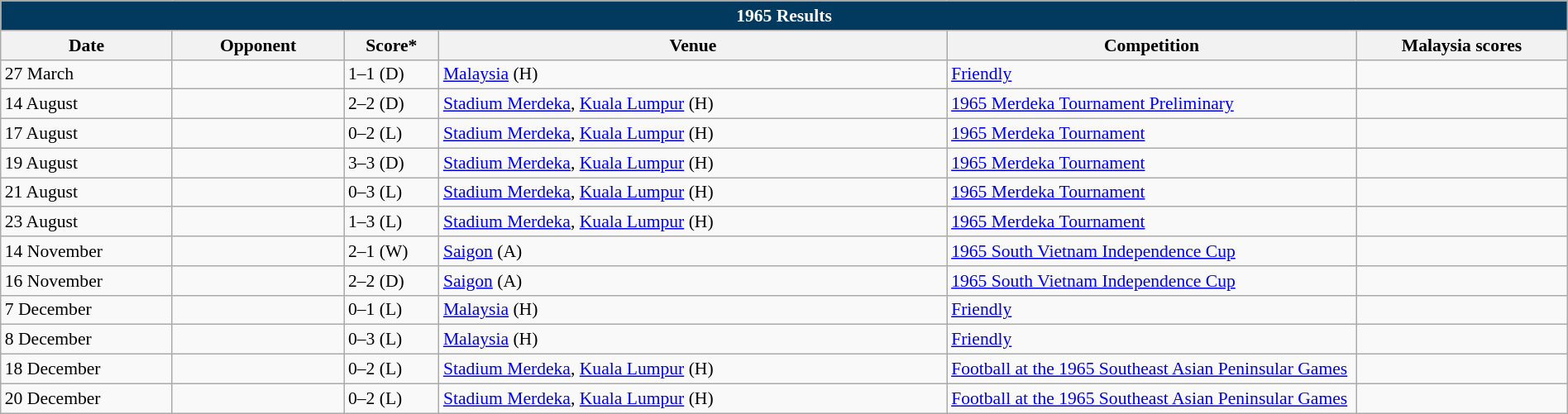<table class="wikitable" width=100% style="text-align:left;font-size:90%;">
<tr>
<th colspan=9 style="background: #013A5E; color: #FFFFFF;">1965 Results</th>
</tr>
<tr>
<th width=80>Date</th>
<th width=80>Opponent</th>
<th width=20>Score*</th>
<th width=250>Venue</th>
<th width=200>Competition</th>
<th width=100>Malaysia scores</th>
</tr>
<tr>
<td>27 March</td>
<td></td>
<td>1–1 (D)</td>
<td><a href='#'>Malaysia</a> (H)</td>
<td><a href='#'>Friendly</a></td>
<td></td>
</tr>
<tr>
<td>14 August</td>
<td></td>
<td>2–2 (D)</td>
<td><a href='#'>Stadium Merdeka</a>, <a href='#'>Kuala Lumpur</a> (H)</td>
<td><a href='#'>1965 Merdeka Tournament Preliminary</a></td>
<td></td>
</tr>
<tr>
<td>17 August</td>
<td></td>
<td>0–2 (L)</td>
<td><a href='#'>Stadium Merdeka</a>, <a href='#'>Kuala Lumpur</a> (H)</td>
<td><a href='#'>1965 Merdeka Tournament</a></td>
<td></td>
</tr>
<tr>
<td>19 August</td>
<td></td>
<td>3–3 (D)</td>
<td><a href='#'>Stadium Merdeka</a>, <a href='#'>Kuala Lumpur</a> (H)</td>
<td><a href='#'>1965 Merdeka Tournament</a></td>
<td></td>
</tr>
<tr>
<td>21 August</td>
<td></td>
<td>0–3 (L)</td>
<td><a href='#'>Stadium Merdeka</a>, <a href='#'>Kuala Lumpur</a> (H)</td>
<td><a href='#'>1965 Merdeka Tournament</a></td>
<td></td>
</tr>
<tr>
<td>23 August</td>
<td></td>
<td>1–3 (L)</td>
<td><a href='#'>Stadium Merdeka</a>, <a href='#'>Kuala Lumpur</a> (H)</td>
<td><a href='#'>1965 Merdeka Tournament</a></td>
<td></td>
</tr>
<tr>
<td>14 November</td>
<td></td>
<td>2–1 (W)</td>
<td><a href='#'>Saigon</a> (A)</td>
<td><a href='#'>1965 South Vietnam Independence Cup</a></td>
<td></td>
</tr>
<tr>
<td>16 November</td>
<td></td>
<td>2–2 (D)</td>
<td><a href='#'>Saigon</a> (A)</td>
<td><a href='#'>1965 South Vietnam Independence Cup</a></td>
<td></td>
</tr>
<tr>
<td>7 December</td>
<td></td>
<td>0–1 (L)</td>
<td><a href='#'>Malaysia</a> (H)</td>
<td><a href='#'>Friendly</a></td>
<td></td>
</tr>
<tr>
<td>8 December</td>
<td></td>
<td>0–3 (L)</td>
<td><a href='#'>Malaysia</a> (H)</td>
<td><a href='#'>Friendly</a></td>
<td></td>
</tr>
<tr>
<td>18 December</td>
<td></td>
<td>0–2 (L)</td>
<td><a href='#'>Stadium Merdeka</a>, <a href='#'>Kuala Lumpur</a> (H)</td>
<td><a href='#'>Football at the 1965 Southeast Asian Peninsular Games</a></td>
<td></td>
</tr>
<tr>
<td>20 December</td>
<td></td>
<td>0–2 (L)</td>
<td><a href='#'>Stadium Merdeka</a>, <a href='#'>Kuala Lumpur</a> (H)</td>
<td><a href='#'>Football at the 1965 Southeast Asian Peninsular Games</a></td>
<td></td>
</tr>
</table>
